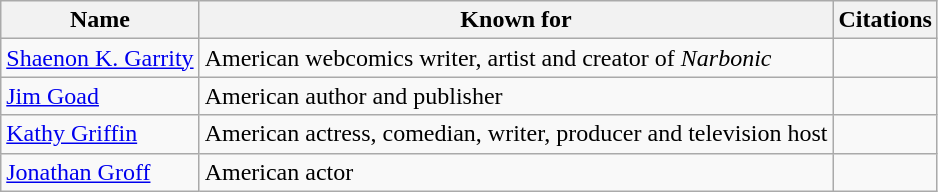<table class="wikitable">
<tr>
<th>Name</th>
<th>Known for</th>
<th>Citations</th>
</tr>
<tr>
<td><a href='#'>Shaenon K. Garrity</a></td>
<td>American webcomics writer, artist and creator of <em>Narbonic</em></td>
<td></td>
</tr>
<tr>
<td><a href='#'>Jim Goad</a></td>
<td>American author and publisher</td>
<td></td>
</tr>
<tr>
<td><a href='#'>Kathy Griffin</a></td>
<td>American actress, comedian, writer, producer and television host</td>
<td></td>
</tr>
<tr>
<td><a href='#'>Jonathan Groff</a></td>
<td>American actor</td>
<td></td>
</tr>
</table>
